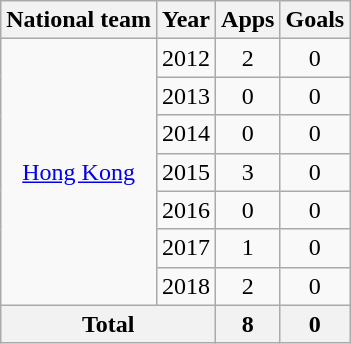<table class="wikitable" style="text-align:center">
<tr>
<th>National team</th>
<th>Year</th>
<th>Apps</th>
<th>Goals</th>
</tr>
<tr>
<td rowspan="7"><a href='#'>Hong Kong</a></td>
<td>2012</td>
<td>2</td>
<td>0</td>
</tr>
<tr>
<td>2013</td>
<td>0</td>
<td>0</td>
</tr>
<tr>
<td>2014</td>
<td>0</td>
<td>0</td>
</tr>
<tr>
<td>2015</td>
<td>3</td>
<td>0</td>
</tr>
<tr>
<td>2016</td>
<td>0</td>
<td>0</td>
</tr>
<tr>
<td>2017</td>
<td>1</td>
<td>0</td>
</tr>
<tr>
<td>2018</td>
<td>2</td>
<td>0</td>
</tr>
<tr>
<th colspan=2>Total</th>
<th>8</th>
<th>0</th>
</tr>
</table>
